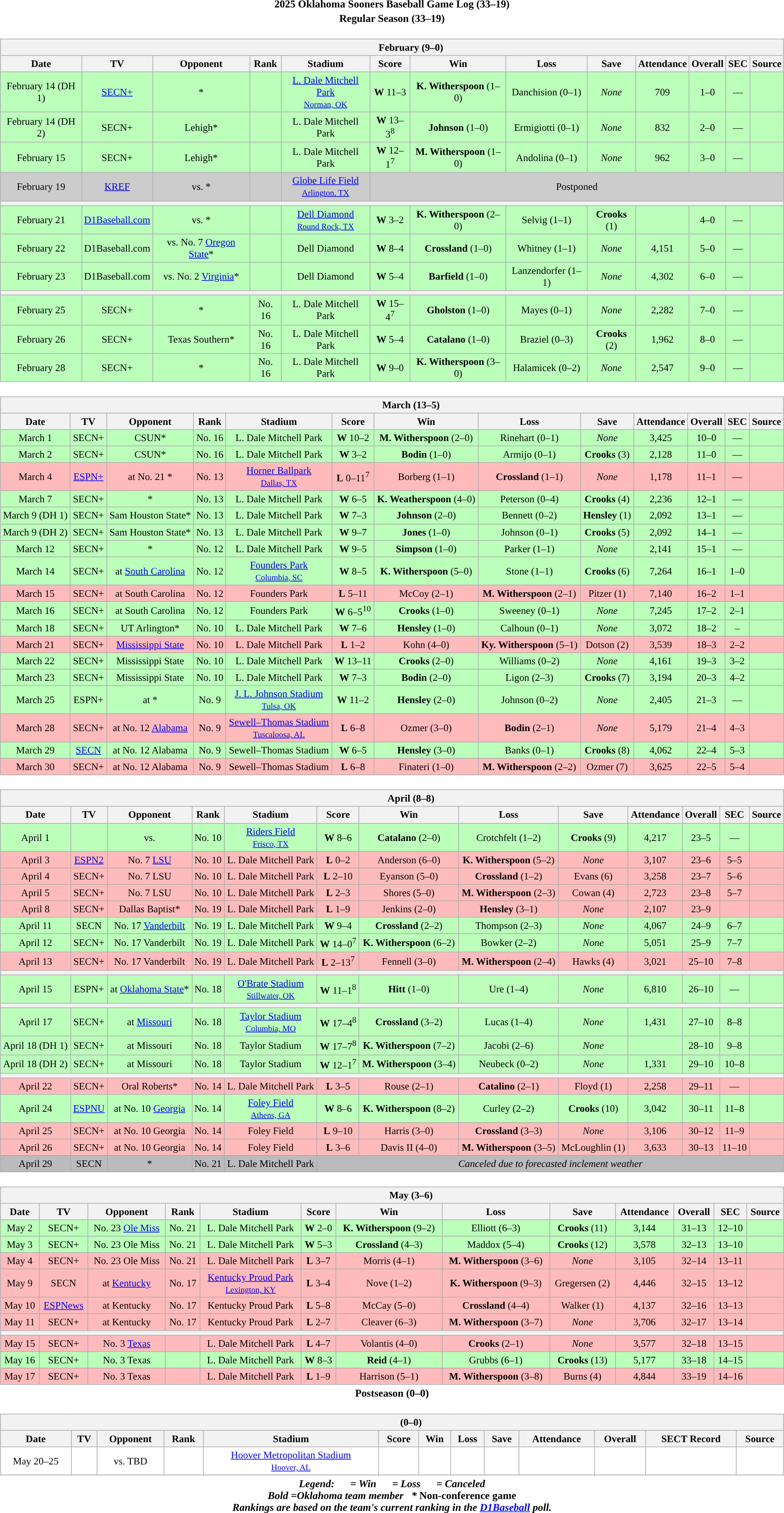<table class="toccolours" width=95% style="clear:both; margin:1.5em auto; text-align:center;">
<tr>
<th colspan=2>2025 Oklahoma Sooners Baseball Game Log (33–19)</th>
</tr>
<tr>
<th colspan=2>Regular Season (33–19)</th>
</tr>
<tr valign="top">
<td><br><table class="wikitable collapsible collapsed" style="margin:auto; width:100%; text-align:center; font-size:95%">
<tr>
<th colspan=14 style="padding-left:4em;">February (9–0)</th>
</tr>
<tr>
<th bgcolor="#DDDDFF">Date</th>
<th bgcolor="#DDDDFF">TV</th>
<th bgcolor="#DDDDFF">Opponent</th>
<th bgcolor="#DDDDFF">Rank</th>
<th bgcolor="#DDDDFF">Stadium</th>
<th bgcolor="#DDDDFF">Score</th>
<th bgcolor="#DDDDFF">Win</th>
<th bgcolor="#DDDDFF">Loss</th>
<th bgcolor="#DDDDFF">Save</th>
<th bgcolor="#DDDDFF">Attendance</th>
<th bgcolor="#DDDDFF">Overall</th>
<th bgcolor="#DDDDFF">SEC</th>
<th bgcolor="#DDDDFF">Source</th>
</tr>
<tr bgcolor="bbffbb">
<td>February 14 (DH 1)</td>
<td><a href='#'>SECN+</a></td>
<td>*</td>
<td></td>
<td><a href='#'>L. Dale Mitchell Park</a><br><small><a href='#'>Norman, OK</a></small></td>
<td><strong>W</strong> 11–3</td>
<td><strong>K. Witherspoon</strong> (1–0)</td>
<td>Danchision (0–1)</td>
<td><em>None</em></td>
<td>709</td>
<td>1–0</td>
<td>—</td>
<td></td>
</tr>
<tr bgcolor="bbffbb">
<td>February 14 (DH 2)</td>
<td>SECN+</td>
<td>Lehigh*</td>
<td></td>
<td>L. Dale Mitchell Park</td>
<td><strong>W</strong> 13–3<sup>8</sup></td>
<td><strong>Johnson</strong> (1–0)</td>
<td>Ermigiotti (0–1)</td>
<td><em>None</em></td>
<td>832</td>
<td>2–0</td>
<td>—</td>
<td></td>
</tr>
<tr bgcolor="bbffbb">
<td>February 15</td>
<td>SECN+</td>
<td>Lehigh*</td>
<td></td>
<td>L. Dale Mitchell Park</td>
<td><strong>W</strong> 12–1<sup>7</sup></td>
<td><strong>M. Witherspoon</strong> (1–0)</td>
<td>Andolina (0–1)</td>
<td><em>None</em></td>
<td>962</td>
<td>3–0</td>
<td>—</td>
<td></td>
</tr>
<tr bgcolor="cccccc">
<td>February 19</td>
<td><a href='#'>KREF</a></td>
<td>vs. *</td>
<td></td>
<td><a href='#'>Globe Life Field</a><br><small><a href='#'>Arlington, TX</a></small></td>
<td colspan="8">Postponed</td>
</tr>
<tr>
<th colspan=14></th>
</tr>
<tr bgcolor="bbffbb">
<td>February 21</td>
<td><a href='#'>D1Baseball.com</a></td>
<td>vs. *</td>
<td></td>
<td><a href='#'>Dell Diamond</a><br><small><a href='#'>Round Rock, TX</a></small></td>
<td><strong>W</strong> 3–2</td>
<td><strong>K. Witherspoon</strong> (2–0)</td>
<td>Selvig (1–1)</td>
<td><strong>Crooks</strong> (1)</td>
<td></td>
<td>4–0</td>
<td>—</td>
<td></td>
</tr>
<tr bgcolor="bbffbb">
<td>February 22</td>
<td>D1Baseball.com</td>
<td>vs. No. 7 <a href='#'>Oregon State</a>*</td>
<td></td>
<td>Dell Diamond</td>
<td><strong>W</strong> 8–4</td>
<td><strong>Crossland</strong> (1–0)</td>
<td>Whitney (1–1)</td>
<td><em>None</em></td>
<td>4,151</td>
<td>5–0</td>
<td>—</td>
<td></td>
</tr>
<tr bgcolor="bbffbb">
<td>February 23</td>
<td>D1Baseball.com</td>
<td>vs. No. 2 <a href='#'>Virginia</a>*</td>
<td></td>
<td>Dell Diamond</td>
<td><strong>W</strong> 5–4</td>
<td><strong>Barfield</strong> (1–0)</td>
<td>Lanzendorfer (1–1)</td>
<td><em>None</em></td>
<td>4,302</td>
<td>6–0</td>
<td>—</td>
<td></td>
</tr>
<tr>
<th colspan=14></th>
</tr>
<tr bgcolor="bbffbb">
<td>February 25</td>
<td>SECN+</td>
<td>*</td>
<td>No. 16</td>
<td>L. Dale Mitchell Park</td>
<td><strong>W</strong> 15–4<sup>7</sup></td>
<td><strong>Gholston</strong> (1–0)</td>
<td>Mayes (0–1)</td>
<td><em>None</em></td>
<td>2,282</td>
<td>7–0</td>
<td>—</td>
<td></td>
</tr>
<tr bgcolor="bbffbb">
<td>February 26</td>
<td>SECN+</td>
<td>Texas Southern*</td>
<td>No. 16</td>
<td>L. Dale Mitchell Park</td>
<td><strong>W</strong> 5–4</td>
<td><strong>Catalano</strong> (1–0)</td>
<td>Braziel (0–3)</td>
<td><strong>Crooks</strong> (2)</td>
<td>1,962</td>
<td>8–0</td>
<td>—</td>
<td></td>
</tr>
<tr bgcolor="bbffbb">
<td>February 28</td>
<td>SECN+</td>
<td>*</td>
<td>No. 16</td>
<td>L. Dale Mitchell Park</td>
<td><strong>W</strong> 9–0</td>
<td><strong>K. Witherspoon</strong> (3–0)</td>
<td>Halamicek (0–2)</td>
<td><em>None</em></td>
<td>2,547</td>
<td>9–0</td>
<td>—</td>
<td></td>
</tr>
</table>
</td>
</tr>
<tr>
<td><br><table class="wikitable collapsible collapsed" style="margin:auto; width:100%; text-align:center; font-size:95%">
<tr>
<th colspan=14 style="padding-left:4em;">March (13–5)</th>
</tr>
<tr>
<th bgcolor="#DDDDFF">Date</th>
<th bgcolor="#DDDDFF">TV</th>
<th bgcolor="#DDDDFF">Opponent</th>
<th bgcolor="#DDDDFF">Rank</th>
<th bgcolor="#DDDDFF">Stadium</th>
<th bgcolor="#DDDDFF">Score</th>
<th bgcolor="#DDDDFF">Win</th>
<th bgcolor="#DDDDFF">Loss</th>
<th bgcolor="#DDDDFF">Save</th>
<th bgcolor="#DDDDFF">Attendance</th>
<th bgcolor="#DDDDFF">Overall</th>
<th bgcolor="#DDDDFF">SEC</th>
<th bgcolor="#DDDDFF">Source</th>
</tr>
<tr bgcolor="bbffbb">
<td>March 1</td>
<td>SECN+</td>
<td>CSUN*</td>
<td>No. 16</td>
<td>L. Dale Mitchell Park</td>
<td><strong>W</strong> 10–2</td>
<td><strong>M. Witherspoon</strong> (2–0)</td>
<td>Rinehart (0–1)</td>
<td><em>None</em></td>
<td>3,425</td>
<td>10–0</td>
<td>—</td>
<td></td>
</tr>
<tr bgcolor="bbffbb">
<td>March 2</td>
<td>SECN+</td>
<td>CSUN*</td>
<td>No. 16</td>
<td>L. Dale Mitchell Park</td>
<td><strong>W</strong> 3–2</td>
<td><strong>Bodin</strong> (1–0)</td>
<td>Armijo (0–1)</td>
<td><strong>Crooks</strong> (3)</td>
<td>2,128</td>
<td>11–0</td>
<td>—</td>
<td></td>
</tr>
<tr bgcolor="ffbbbb">
<td>March 4</td>
<td><a href='#'>ESPN+</a></td>
<td>at No. 21 *</td>
<td>No. 13</td>
<td><a href='#'>Horner Ballpark</a><br><small><a href='#'>Dallas, TX</a></small></td>
<td><strong>L</strong> 0–11<sup>7</sup></td>
<td>Borberg (1–1)</td>
<td><strong>Crossland</strong> (1–1)</td>
<td><em>None</em></td>
<td>1,178</td>
<td>11–1</td>
<td>—</td>
<td></td>
</tr>
<tr bgcolor="bbffbb">
<td>March 7</td>
<td>SECN+</td>
<td>*</td>
<td>No. 13</td>
<td>L. Dale Mitchell Park</td>
<td><strong>W</strong> 6–5</td>
<td><strong>K. Weatherspoon</strong> (4–0)</td>
<td>Peterson (0–4)</td>
<td><strong>Crooks</strong> (4)</td>
<td>2,236</td>
<td>12–1</td>
<td>—</td>
<td></td>
</tr>
<tr bgcolor="bbffbb">
<td>March 9 (DH 1)</td>
<td>SECN+</td>
<td>Sam Houston State*</td>
<td>No. 13</td>
<td>L. Dale Mitchell Park</td>
<td><strong>W</strong> 7–3</td>
<td><strong>Johnson</strong> (2–0)</td>
<td>Bennett (0–2)</td>
<td><strong>Hensley</strong> (1)</td>
<td>2,092</td>
<td>13–1</td>
<td>—</td>
<td></td>
</tr>
<tr bgcolor="bbffbb">
<td>March 9 (DH 2)</td>
<td>SECN+</td>
<td>Sam Houston State*</td>
<td>No. 13</td>
<td>L. Dale Mitchell Park</td>
<td><strong>W</strong> 9–7</td>
<td><strong>Jones</strong> (1–0)</td>
<td>Johnson (0–1)</td>
<td><strong>Crooks</strong> (5)</td>
<td>2,092</td>
<td>14–1</td>
<td>—</td>
<td></td>
</tr>
<tr bgcolor="bbffbb">
<td>March 12</td>
<td>SECN+</td>
<td>*</td>
<td>No. 12</td>
<td>L. Dale Mitchell Park</td>
<td><strong>W</strong> 9–5</td>
<td><strong>Simpson</strong> (1–0)</td>
<td>Parker (1–1)</td>
<td><em>None</em></td>
<td>2,141</td>
<td>15–1</td>
<td>—</td>
<td></td>
</tr>
<tr bgcolor="bbffbb">
<td>March 14</td>
<td>SECN+</td>
<td>at <a href='#'>South Carolina</a></td>
<td>No. 12</td>
<td><a href='#'>Founders Park</a><br><small><a href='#'>Columbia, SC</a></small></td>
<td><strong>W</strong> 8–5</td>
<td><strong>K. Witherspoon</strong> (5–0)</td>
<td>Stone (1–1)</td>
<td><strong>Crooks</strong> (6)</td>
<td>7,264</td>
<td>16–1</td>
<td>1–0</td>
<td></td>
</tr>
<tr bgcolor="ffbbbb">
<td>March 15</td>
<td>SECN+</td>
<td>at South Carolina</td>
<td>No. 12</td>
<td>Founders Park</td>
<td><strong>L</strong> 5–11</td>
<td>McCoy (2–1)</td>
<td><strong>M. Witherspoon</strong> (2–1)</td>
<td>Pitzer (1)</td>
<td>7,140</td>
<td>16–2</td>
<td>1–1</td>
<td></td>
</tr>
<tr bgcolor="bbffbb">
<td>March 16</td>
<td>SECN+</td>
<td>at South Carolina</td>
<td>No. 12</td>
<td>Founders Park</td>
<td><strong>W</strong> 6–5<sup>10</sup></td>
<td><strong>Crooks</strong> (1–0)</td>
<td>Sweeney (0–1)</td>
<td><em>None</em></td>
<td>7,245</td>
<td>17–2</td>
<td>2–1</td>
<td></td>
</tr>
<tr bgcolor="bbffbb">
<td>March 18</td>
<td>SECN+</td>
<td>UT Arlington*</td>
<td>No. 10</td>
<td>L. Dale Mitchell Park</td>
<td><strong>W</strong> 7–6</td>
<td><strong>Hensley</strong> (1–0)</td>
<td>Calhoun (0–1)</td>
<td><em>None</em></td>
<td>3,072</td>
<td>18–2</td>
<td>–</td>
<td></td>
</tr>
<tr bgcolor="ffbbbb">
<td>March 21</td>
<td>SECN+</td>
<td><a href='#'>Mississippi State</a></td>
<td>No. 10</td>
<td>L. Dale Mitchell Park</td>
<td><strong>L</strong> 1–2</td>
<td>Kohn (4–0)</td>
<td><strong>Ky. Witherspoon</strong> (5–1)</td>
<td>Dotson (2)</td>
<td>3,539</td>
<td>18–3</td>
<td>2–2</td>
<td></td>
</tr>
<tr bgcolor="bbffbb">
<td>March 22</td>
<td>SECN+</td>
<td>Mississippi State</td>
<td>No. 10</td>
<td>L. Dale Mitchell Park</td>
<td><strong>W</strong> 13–11</td>
<td><strong>Crooks</strong> (2–0)</td>
<td>Williams (0–2)</td>
<td><em>None</em></td>
<td>4,161</td>
<td>19–3</td>
<td>3–2</td>
<td></td>
</tr>
<tr bgcolor="bbffbb">
<td>March 23</td>
<td>SECN+</td>
<td>Mississippi State</td>
<td>No. 10</td>
<td>L. Dale Mitchell Park</td>
<td><strong>W</strong> 7–3</td>
<td><strong>Bodin</strong> (2–0)</td>
<td>Ligon (2–3)</td>
<td><strong>Crooks</strong> (7)</td>
<td>3,194</td>
<td>20–3</td>
<td>4–2</td>
<td></td>
</tr>
<tr bgcolor="bbffbb">
<td>March 25</td>
<td>ESPN+</td>
<td>at *</td>
<td>No. 9</td>
<td><a href='#'>J. L. Johnson Stadium</a><br><small><a href='#'>Tulsa, OK</a></small></td>
<td><strong>W</strong> 11–2</td>
<td><strong>Hensley</strong> (2–0)</td>
<td>Johnson (0–2)</td>
<td><em>None</em></td>
<td>2,405</td>
<td>21–3</td>
<td>—</td>
<td></td>
</tr>
<tr bgcolor="ffbbbb">
<td>March 28</td>
<td>SECN+</td>
<td>at No. 12 <a href='#'>Alabama</a></td>
<td>No. 9</td>
<td><a href='#'>Sewell–Thomas Stadium</a><br><small><a href='#'>Tuscaloosa, AL</a></small></td>
<td><strong>L</strong> 6–8</td>
<td>Ozmer (3–0)</td>
<td><strong>Bodin</strong> (2–1)</td>
<td><em>None</em></td>
<td>5,179</td>
<td>21–4</td>
<td>4–3</td>
<td></td>
</tr>
<tr bgcolor="bbffbb">
<td>March 29</td>
<td><a href='#'>SECN</a></td>
<td>at No. 12 Alabama</td>
<td>No. 9</td>
<td>Sewell–Thomas Stadium</td>
<td><strong>W</strong> 6–5</td>
<td><strong>Hensley</strong> (3–0)</td>
<td>Banks (0–1)</td>
<td><strong>Crooks</strong> (8)</td>
<td>4,062</td>
<td>22–4</td>
<td>5–3</td>
<td></td>
</tr>
<tr bgcolor="ffbbbb">
<td>March 30</td>
<td>SECN+</td>
<td>at No. 12 Alabama</td>
<td>No. 9</td>
<td>Sewell–Thomas Stadium</td>
<td><strong>L</strong> 6–8</td>
<td>Finateri (1–0)</td>
<td><strong>M. Witherspoon</strong> (2–2)</td>
<td>Ozmer (7)</td>
<td>3,625</td>
<td>22–5</td>
<td>5–4</td>
<td></td>
</tr>
</table>
</td>
</tr>
<tr>
<td><br><table class="wikitable collapsible collapsed" style="margin:auto; width:100%; text-align:center; font-size:95%">
<tr>
<th colspan=14 style="padding-left:4em;">April (8–8)</th>
</tr>
<tr>
<th bgcolor="#DDDDFF">Date</th>
<th bgcolor="#DDDDFF">TV</th>
<th bgcolor="#DDDDFF">Opponent</th>
<th bgcolor="#DDDDFF">Rank</th>
<th bgcolor="#DDDDFF">Stadium</th>
<th bgcolor="#DDDDFF">Score</th>
<th bgcolor="#DDDDFF">Win</th>
<th bgcolor="#DDDDFF">Loss</th>
<th bgcolor="#DDDDFF">Save</th>
<th bgcolor="#DDDDFF">Attendance</th>
<th bgcolor="#DDDDFF">Overall</th>
<th bgcolor="#DDDDFF">SEC</th>
<th bgcolor="#DDDDFF">Source</th>
</tr>
<tr bgcolor="bbffbb">
<td>April 1</td>
<td></td>
<td>vs. </td>
<td>No. 10</td>
<td><a href='#'>Riders Field</a><br><small><a href='#'>Frisco, TX</a></small></td>
<td><strong>W</strong> 8–6</td>
<td><strong>Catalano</strong> (2–0)</td>
<td>Crotchfelt (1–2)</td>
<td><strong>Crooks</strong> (9)</td>
<td>4,217</td>
<td>23–5</td>
<td>—</td>
<td></td>
</tr>
<tr bgcolor="ffbbbb">
<td>April 3</td>
<td><a href='#'>ESPN2</a></td>
<td>No. 7 <a href='#'>LSU</a></td>
<td>No. 10</td>
<td>L. Dale Mitchell Park</td>
<td><strong>L</strong> 0–2</td>
<td>Anderson (6–0)</td>
<td><strong>K. Witherspoon</strong> (5–2)</td>
<td><em>None</em></td>
<td>3,107</td>
<td>23–6</td>
<td>5–5</td>
<td></td>
</tr>
<tr bgcolor="ffbbbb">
<td>April 4</td>
<td>SECN+</td>
<td>No. 7 LSU</td>
<td>No. 10</td>
<td>L. Dale Mitchell Park</td>
<td><strong>L</strong> 2–10</td>
<td>Eyanson (5–0)</td>
<td><strong>Crossland</strong> (1–2)</td>
<td>Evans (6)</td>
<td>3,258</td>
<td>23–7</td>
<td>5–6</td>
<td></td>
</tr>
<tr bgcolor="ffbbbb">
<td>April 5</td>
<td>SECN+</td>
<td>No. 7 LSU</td>
<td>No. 10</td>
<td>L. Dale Mitchell Park</td>
<td><strong>L</strong> 2–3</td>
<td>Shores (5–0)</td>
<td><strong>M. Witherspoon</strong> (2–3)</td>
<td>Cowan (4)</td>
<td>2,723</td>
<td>23–8</td>
<td>5–7</td>
<td></td>
</tr>
<tr bgcolor="ffbbbb">
<td>April 8</td>
<td>SECN+</td>
<td>Dallas Baptist*</td>
<td>No. 19</td>
<td>L. Dale Mitchell Park</td>
<td><strong>L</strong> 1–9</td>
<td>Jenkins (2–0)</td>
<td><strong>Hensley</strong> (3–1)</td>
<td><em>None</em></td>
<td>2,107</td>
<td>23–9</td>
<td></td>
<td></td>
</tr>
<tr bgcolor="bbffbb">
<td>April 11</td>
<td>SECN</td>
<td>No. 17 <a href='#'>Vanderbilt</a></td>
<td>No. 19</td>
<td>L. Dale Mitchell Park</td>
<td><strong>W</strong> 9–4</td>
<td><strong>Crossland</strong> (2–2)</td>
<td>Thompson (2–3)</td>
<td><em>None</em></td>
<td>4,067</td>
<td>24–9</td>
<td>6–7</td>
<td></td>
</tr>
<tr bgcolor="bbffbb">
<td>April 12</td>
<td>SECN+</td>
<td>No. 17 Vanderbilt</td>
<td>No. 19</td>
<td>L. Dale Mitchell Park</td>
<td><strong>W</strong> 14–0<sup>7</sup></td>
<td><strong>K. Witherspoon</strong> (6–2)</td>
<td>Bowker (2–2)</td>
<td><em>None</em></td>
<td>5,051</td>
<td>25–9</td>
<td>7–7</td>
<td></td>
</tr>
<tr bgcolor="ffbbbb">
<td>April 13</td>
<td>SECN+</td>
<td>No. 17 Vanderbilt</td>
<td>No. 19</td>
<td>L. Dale Mitchell Park</td>
<td><strong>L</strong> 2–13<sup>7</sup></td>
<td>Fennell (3–0)</td>
<td><strong>M. Witherspoon</strong> (2–4)</td>
<td>Hawks (4)</td>
<td>3,021</td>
<td>25–10</td>
<td>7–8</td>
<td></td>
</tr>
<tr bgcolor="ffffff">
<th colspan=14 style="padding-left:4em;"></th>
</tr>
<tr bgcolor="bbffbb">
<td>April 15</td>
<td>ESPN+</td>
<td>at <a href='#'>Oklahoma State</a>*</td>
<td>No. 18</td>
<td><a href='#'>O'Brate Stadium</a><br><small><a href='#'>Stillwater, OK</a></small></td>
<td><strong>W</strong> 11–1<sup>8</sup></td>
<td><strong>Hitt</strong> (1–0)</td>
<td>Ure (1–4)</td>
<td><em>None</em></td>
<td>6,810</td>
<td>26–10</td>
<td>—</td>
<td></td>
</tr>
<tr bgcolor="ffffff">
<th colspan=14 style="padding-left:4em;"></th>
</tr>
<tr bgcolor="bbffbb">
<td>April 17</td>
<td>SECN+</td>
<td>at <a href='#'>Missouri</a></td>
<td>No. 18</td>
<td><a href='#'>Taylor Stadium</a><br><small><a href='#'>Columbia, MO</a></small></td>
<td><strong>W</strong> 17–4<sup>8</sup></td>
<td><strong>Crossland</strong> (3–2)</td>
<td>Lucas (1–4)</td>
<td><em>None</em></td>
<td>1,431</td>
<td>27–10</td>
<td>8–8</td>
<td></td>
</tr>
<tr bgcolor="bbffbb">
<td>April 18 (DH 1)</td>
<td>SECN+</td>
<td>at Missouri</td>
<td>No. 18</td>
<td>Taylor Stadium</td>
<td><strong>W</strong> 17–7<sup>8</sup></td>
<td><strong>K. Witherspoon</strong> (7–2)</td>
<td>Jacobi (2–6)</td>
<td><em>None</em></td>
<td></td>
<td>28–10</td>
<td>9–8</td>
<td></td>
</tr>
<tr bgcolor="bbffbb">
<td>April 18 (DH 2)</td>
<td>SECN+</td>
<td>at Missouri</td>
<td>No. 18</td>
<td>Taylor Stadium</td>
<td><strong>W</strong> 12–1<sup>7</sup></td>
<td><strong>M. Witherspoon</strong> (3–4)</td>
<td>Neubeck (0–2)</td>
<td><em>None</em></td>
<td>1,331</td>
<td>29–10</td>
<td>10–8</td>
<td></td>
</tr>
<tr>
<th colspan=14 style="padding-left:4em;"></th>
</tr>
<tr bgcolor="ffbbbb">
<td>April 22</td>
<td>SECN+</td>
<td>Oral Roberts*</td>
<td>No. 14</td>
<td>L. Dale Mitchell Park</td>
<td><strong>L</strong> 3–5</td>
<td>Rouse (2–1)</td>
<td><strong>Catalino</strong> (2–1)</td>
<td>Floyd (1)</td>
<td>2,258</td>
<td>29–11</td>
<td>—</td>
<td></td>
</tr>
<tr bgcolor="bbffbb">
<td>April 24</td>
<td><a href='#'>ESPNU</a></td>
<td>at No. 10 <a href='#'>Georgia</a></td>
<td>No. 14</td>
<td><a href='#'>Foley Field</a><br><small><a href='#'>Athens, GA</a></small></td>
<td><strong>W</strong> 8–6</td>
<td><strong>K. Witherspoon</strong> (8–2)</td>
<td>Curley (2–2)</td>
<td><strong>Crooks</strong> (10)</td>
<td>3,042</td>
<td>30–11</td>
<td>11–8</td>
<td></td>
</tr>
<tr bgcolor="ffbbbb">
<td>April 25</td>
<td>SECN+</td>
<td>at No. 10 Georgia</td>
<td>No. 14</td>
<td>Foley Field</td>
<td><strong>L</strong> 9–10</td>
<td>Harris (3–0)</td>
<td><strong>Crossland</strong> (3–3)</td>
<td><em>None</em></td>
<td>3,106</td>
<td>30–12</td>
<td>11–9</td>
<td></td>
</tr>
<tr bgcolor="ffbbbb">
<td>April 26</td>
<td>SECN+</td>
<td>at No. 10 Georgia</td>
<td>No. 14</td>
<td>Foley Field</td>
<td><strong>L</strong> 3–6</td>
<td>Davis II (4–0)</td>
<td><strong>M. Witherspoon</strong> (3–5)</td>
<td>McLoughlin (1)</td>
<td>3,633</td>
<td>30–13</td>
<td>11–10</td>
<td></td>
</tr>
<tr bgcolor="bbbbbb">
<td>April 29</td>
<td>SECN</td>
<td>*</td>
<td>No. 21</td>
<td>L. Dale Mitchell Park</td>
<td colspan=8><em>Canceled due to forecasted inclement weather</em></td>
</tr>
</table>
</td>
</tr>
<tr>
<td><br><table class="wikitable collapsible" style="margin:auto; width:100%; text-align:center; font-size:95%">
<tr>
<th colspan=14 style="padding-left:4em;">May (3–6)</th>
</tr>
<tr>
<th bgcolor="#DDDDFF">Date</th>
<th bgcolor="#DDDDFF">TV</th>
<th bgcolor="#DDDDFF">Opponent</th>
<th bgcolor="#DDDDFF">Rank</th>
<th bgcolor="#DDDDFF">Stadium</th>
<th bgcolor="#DDDDFF">Score</th>
<th bgcolor="#DDDDFF">Win</th>
<th bgcolor="#DDDDFF">Loss</th>
<th bgcolor="#DDDDFF">Save</th>
<th bgcolor="#DDDDFF">Attendance</th>
<th bgcolor="#DDDDFF">Overall</th>
<th bgcolor="#DDDDFF">SEC</th>
<th bgcolor="#DDDDFF">Source</th>
</tr>
<tr bgcolor="bbffbb">
<td>May 2</td>
<td>SECN+</td>
<td>No. 23 <a href='#'>Ole Miss</a></td>
<td>No. 21</td>
<td>L. Dale Mitchell Park</td>
<td><strong>W</strong> 2–0</td>
<td><strong>K. Witherspoon</strong> (9–2)</td>
<td>Elliott (6–3)</td>
<td><strong>Crooks</strong> (11)</td>
<td>3,144</td>
<td>31–13</td>
<td>12–10</td>
<td></td>
</tr>
<tr bgcolor="bbffbb">
<td>May 3</td>
<td>SECN+</td>
<td>No. 23 Ole Miss</td>
<td>No. 21</td>
<td>L. Dale Mitchell Park</td>
<td><strong>W</strong> 5–3</td>
<td><strong>Crossland</strong> (4–3)</td>
<td>Maddox (5–4)</td>
<td><strong>Crooks</strong> (12)</td>
<td>3,578</td>
<td>32–13</td>
<td>13–10</td>
<td></td>
</tr>
<tr bgcolor="ffbbbb">
<td>May 4</td>
<td>SECN+</td>
<td>No. 23 Ole Miss</td>
<td>No. 21</td>
<td>L. Dale Mitchell Park</td>
<td><strong>L</strong> 3–7</td>
<td>Morris (4–1)</td>
<td><strong>M. Witherspoon</strong> (3–6)</td>
<td><em>None</em></td>
<td>3,105</td>
<td>32–14</td>
<td>13–11</td>
<td></td>
</tr>
<tr bgcolor="ffbbbb">
<td>May 9</td>
<td>SECN</td>
<td>at <a href='#'>Kentucky</a></td>
<td>No. 17</td>
<td><a href='#'>Kentucky Proud Park</a><br><small><a href='#'>Lexington, KY</a></small></td>
<td><strong>L</strong> 3–4</td>
<td>Nove (1–2)</td>
<td><strong>K. Witherspoon</strong> (9–3)</td>
<td>Gregersen (2)</td>
<td>4,446</td>
<td>32–15</td>
<td>13–12</td>
<td></td>
</tr>
<tr bgcolor="ffbbbb">
<td>May 10</td>
<td><a href='#'>ESPNews</a></td>
<td>at Kentucky</td>
<td>No. 17</td>
<td>Kentucky Proud Park</td>
<td><strong>L</strong> 5–8</td>
<td>McCay (5–0)</td>
<td><strong>Crossland</strong> (4–4)</td>
<td>Walker (1)</td>
<td>4,137</td>
<td>32–16</td>
<td>13–13</td>
<td></td>
</tr>
<tr bgcolor="ffbbbb">
<td>May 11</td>
<td>SECN+</td>
<td>at Kentucky</td>
<td>No. 17</td>
<td>Kentucky Proud Park</td>
<td><strong>L</strong> 2–7</td>
<td>Cleaver (6–3)</td>
<td><strong>M. Witherspoon</strong> (3–7)</td>
<td><em>None</em></td>
<td>3,706</td>
<td>32–17</td>
<td>13–14</td>
<td></td>
</tr>
<tr bgcolor="ffffff">
<th colspan=14 style="padding-left:4em;"></th>
</tr>
<tr bgcolor="ffbbbb">
<td>May 15</td>
<td>SECN+</td>
<td>No. 3 <a href='#'>Texas</a></td>
<td></td>
<td>L. Dale Mitchell Park</td>
<td><strong>L</strong> 4–7</td>
<td>Volantis (4–0)</td>
<td><strong>Crooks</strong> (2–1)</td>
<td><em>None</em></td>
<td>3,577</td>
<td>32–18</td>
<td>13–15</td>
<td></td>
</tr>
<tr bgcolor="bbffbb">
<td>May 16</td>
<td>SECN+</td>
<td>No. 3 Texas</td>
<td></td>
<td>L. Dale Mitchell Park</td>
<td><strong>W</strong> 8–3</td>
<td><strong>Reid</strong> (4–1)</td>
<td>Grubbs (6–1)</td>
<td><strong>Crooks</strong> (13)</td>
<td>5,177</td>
<td>33–18</td>
<td>14–15</td>
<td></td>
</tr>
<tr bgcolor="ffbbbb">
<td>May 17</td>
<td>SECN+</td>
<td>No. 3 Texas</td>
<td></td>
<td>L. Dale Mitchell Park</td>
<td><strong>L</strong> 1–9</td>
<td>Harrison (5–1)</td>
<td><strong>M. Witherspoon</strong> (3–8)</td>
<td>Burns (4)</td>
<td>4,844</td>
<td>33–19</td>
<td>14–16</td>
<td></td>
</tr>
</table>
</td>
</tr>
<tr>
<th colspan=2>Postseason (0–0)</th>
</tr>
<tr>
<td><br><table class="wikitable collapsible collapsed" style="margin:auto; width:100%; text-align:center; font-size:95%">
<tr>
<th colspan=14 style="padding-left:4em;"> (0–0)</th>
</tr>
<tr>
<th bgcolor="#DDDDFF">Date</th>
<th bgcolor="#DDDDFF">TV</th>
<th bgcolor="#DDDDFF">Opponent</th>
<th bgcolor="#DDDDFF">Rank</th>
<th bgcolor="#DDDDFF">Stadium</th>
<th bgcolor="#DDDDFF">Score</th>
<th bgcolor="#DDDDFF">Win</th>
<th bgcolor="#DDDDFF">Loss</th>
<th bgcolor="#DDDDFF">Save</th>
<th bgcolor="#DDDDFF">Attendance</th>
<th bgcolor="#DDDDFF">Overall</th>
<th bgcolor="#DDDDFF">SECT Record</th>
<th bgcolor="#DDDDFF">Source</th>
</tr>
<tr bgcolor="ffffff">
<td>May 20–25</td>
<td></td>
<td>vs. TBD</td>
<td></td>
<td><a href='#'>Hoover Metropolitan Stadium</a><br><small><a href='#'>Hoover, AL</a></small></td>
<td></td>
<td></td>
<td></td>
<td></td>
<td></td>
<td></td>
<td></td>
<td></td>
</tr>
<tr>
</tr>
</table>
</td>
</tr>
<tr>
<th colspan=9><em>Legend:       = Win       = Loss       = Canceled<br>Bold =Oklahoma team member   <strong><em>*</em></strong> </em>Non-conference game<em><br>Rankings are based on the team's current ranking in the <a href='#'>D1Baseball</a> poll.</em></th>
</tr>
</table>
